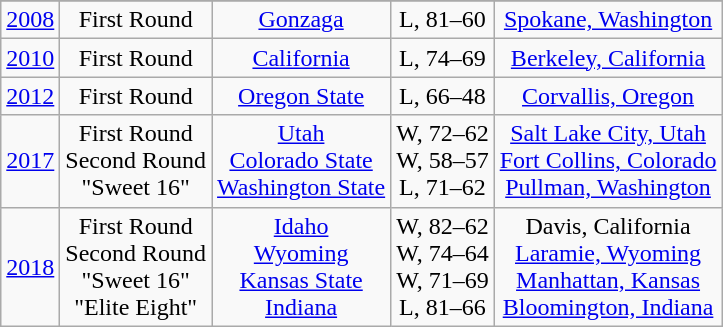<table class="wikitable" style="text-align:center">
<tr>
</tr>
<tr>
<td><a href='#'>2008</a></td>
<td>First Round</td>
<td><a href='#'>Gonzaga</a></td>
<td>L, 81–60</td>
<td><a href='#'>Spokane, Washington</a></td>
</tr>
<tr>
<td><a href='#'>2010</a></td>
<td>First Round</td>
<td><a href='#'>California</a></td>
<td>L, 74–69</td>
<td><a href='#'>Berkeley, California</a></td>
</tr>
<tr>
<td><a href='#'>2012</a></td>
<td>First Round</td>
<td><a href='#'>Oregon State</a></td>
<td>L, 66–48</td>
<td><a href='#'>Corvallis, Oregon</a></td>
</tr>
<tr>
<td><a href='#'>2017</a></td>
<td>First Round<br>Second Round<br>"Sweet 16"</td>
<td><a href='#'>Utah</a><br><a href='#'>Colorado State</a><br><a href='#'>Washington State</a></td>
<td>W, 72–62<br>W, 58–57<br>L, 71–62</td>
<td><a href='#'>Salt Lake City, Utah</a><br><a href='#'>Fort Collins, Colorado</a><br><a href='#'>Pullman, Washington</a></td>
</tr>
<tr>
<td><a href='#'>2018</a></td>
<td>First Round<br>Second Round<br>"Sweet 16"<br>"Elite Eight"</td>
<td><a href='#'>Idaho</a><br><a href='#'>Wyoming</a><br><a href='#'>Kansas State</a><br><a href='#'>Indiana</a></td>
<td>W, 82–62<br>W, 74–64<br>W, 71–69<br>L, 81–66</td>
<td>Davis, California<br><a href='#'>Laramie, Wyoming</a><br><a href='#'>Manhattan, Kansas</a><br><a href='#'>Bloomington, Indiana</a></td>
</tr>
</table>
